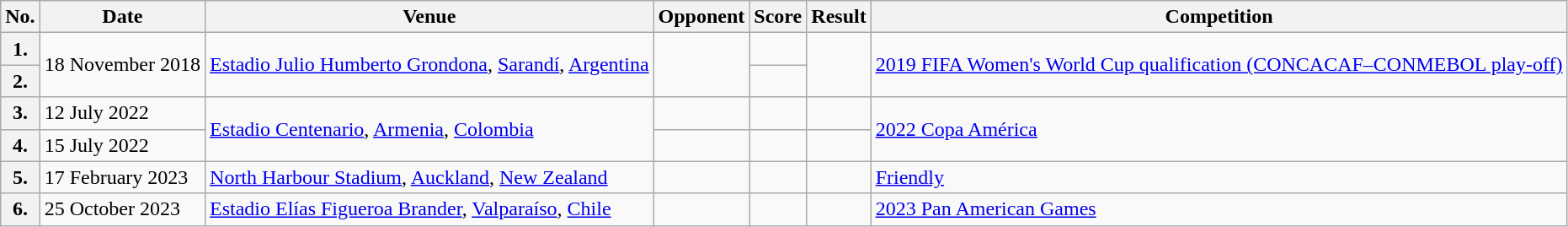<table class="wikitable" style="text-align: left">
<tr>
<th>No.</th>
<th>Date</th>
<th>Venue</th>
<th>Opponent</th>
<th>Score</th>
<th>Result</th>
<th>Competition</th>
</tr>
<tr>
<th scope="row">1.</th>
<td rowspan=2>18 November 2018</td>
<td rowspan=2><a href='#'>Estadio Julio Humberto Grondona</a>, <a href='#'>Sarandí</a>, <a href='#'>Argentina</a></td>
<td rowspan=2></td>
<td></td>
<td rowspan=2></td>
<td rowspan=2><a href='#'>2019 FIFA Women's World Cup qualification (CONCACAF–CONMEBOL play-off)</a></td>
</tr>
<tr>
<th scope="row">2.</th>
<td></td>
</tr>
<tr>
<th scope="row">3.</th>
<td>12 July 2022</td>
<td rowspan="2"><a href='#'>Estadio Centenario</a>, <a href='#'>Armenia</a>, <a href='#'>Colombia</a></td>
<td></td>
<td></td>
<td></td>
<td rowspan="2"><a href='#'>2022 Copa América</a></td>
</tr>
<tr>
<th scope="row">4.</th>
<td>15 July 2022</td>
<td></td>
<td></td>
<td></td>
</tr>
<tr>
<th scope="row">5.</th>
<td>17 February 2023</td>
<td><a href='#'>North Harbour Stadium</a>, <a href='#'>Auckland</a>, <a href='#'>New Zealand</a></td>
<td></td>
<td></td>
<td></td>
<td><a href='#'>Friendly</a></td>
</tr>
<tr>
<th scope="row">6.</th>
<td>25 October 2023</td>
<td><a href='#'>Estadio Elías Figueroa Brander</a>, <a href='#'>Valparaíso</a>, <a href='#'>Chile</a></td>
<td></td>
<td></td>
<td></td>
<td><a href='#'>2023 Pan American Games</a></td>
</tr>
</table>
